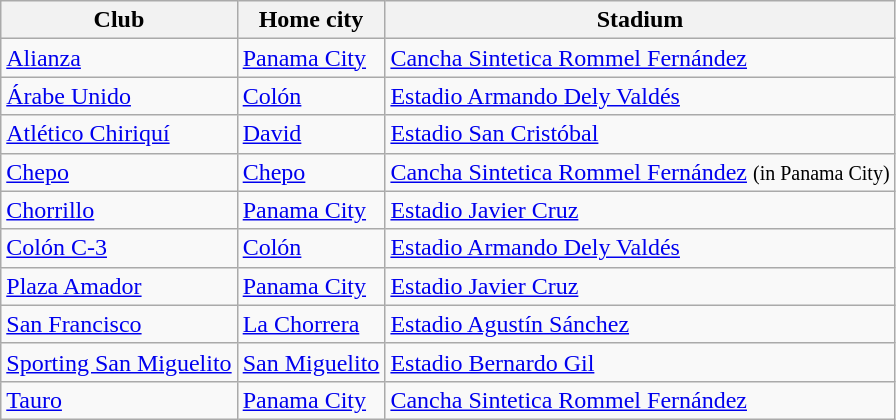<table class="wikitable sortable">
<tr>
<th>Club</th>
<th>Home city</th>
<th>Stadium</th>
</tr>
<tr>
<td><a href='#'>Alianza</a></td>
<td><a href='#'>Panama City</a></td>
<td><a href='#'>Cancha Sintetica Rommel Fernández</a></td>
</tr>
<tr>
<td><a href='#'>Árabe Unido</a></td>
<td><a href='#'>Colón</a></td>
<td><a href='#'>Estadio Armando Dely Valdés</a></td>
</tr>
<tr>
<td><a href='#'>Atlético Chiriquí</a></td>
<td><a href='#'>David</a></td>
<td><a href='#'>Estadio San Cristóbal</a></td>
</tr>
<tr>
<td><a href='#'>Chepo</a></td>
<td><a href='#'>Chepo</a></td>
<td><a href='#'>Cancha Sintetica Rommel Fernández</a> <small>(in Panama City)</small></td>
</tr>
<tr>
<td><a href='#'>Chorrillo</a></td>
<td><a href='#'>Panama City</a></td>
<td><a href='#'>Estadio Javier Cruz</a></td>
</tr>
<tr>
<td><a href='#'>Colón C-3</a></td>
<td><a href='#'>Colón</a></td>
<td><a href='#'>Estadio Armando Dely Valdés</a></td>
</tr>
<tr>
<td><a href='#'>Plaza Amador</a></td>
<td><a href='#'>Panama City</a></td>
<td><a href='#'>Estadio Javier Cruz</a></td>
</tr>
<tr>
<td><a href='#'>San Francisco</a></td>
<td><a href='#'>La Chorrera</a></td>
<td><a href='#'>Estadio Agustín Sánchez</a></td>
</tr>
<tr>
<td><a href='#'>Sporting San Miguelito</a></td>
<td><a href='#'>San Miguelito</a></td>
<td><a href='#'>Estadio Bernardo Gil</a></td>
</tr>
<tr>
<td><a href='#'>Tauro</a></td>
<td><a href='#'>Panama City</a></td>
<td><a href='#'>Cancha Sintetica Rommel Fernández</a></td>
</tr>
</table>
